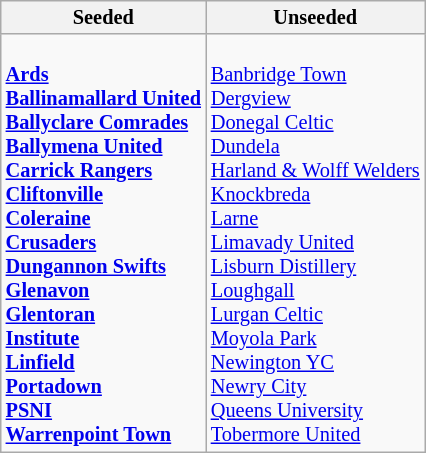<table class="wikitable" style="font-size:85%">
<tr>
<th>Seeded</th>
<th>Unseeded</th>
</tr>
<tr>
<td valign=top><br><strong><a href='#'>Ards</a></strong><br>
<strong><a href='#'>Ballinamallard United</a></strong><br>
<strong><a href='#'>Ballyclare Comrades</a></strong><br>
<strong><a href='#'>Ballymena United</a></strong><br>
<strong><a href='#'>Carrick Rangers</a></strong><br>
<strong><a href='#'>Cliftonville</a></strong><br>
<strong><a href='#'>Coleraine</a></strong><br>
<strong><a href='#'>Crusaders</a></strong><br>
<strong><a href='#'>Dungannon Swifts</a></strong><br>
<strong><a href='#'>Glenavon</a></strong><br>
<strong><a href='#'>Glentoran</a></strong><br>
<strong><a href='#'>Institute</a><br></strong>
<strong><a href='#'>Linfield</a></strong><br>
<strong><a href='#'>Portadown</a></strong><br>
<strong><a href='#'>PSNI</a></strong><br>
<strong><a href='#'>Warrenpoint Town</a></strong></td>
<td valign=top><br><a href='#'>Banbridge Town</a><br>
<a href='#'>Dergview</a><br>
<a href='#'>Donegal Celtic</a><br>
<a href='#'>Dundela</a><br>
<a href='#'>Harland & Wolff Welders</a><br>
<a href='#'>Knockbreda</a><br>
<a href='#'>Larne</a><br>
<a href='#'>Limavady United</a><br>
<a href='#'>Lisburn Distillery</a><br>
<a href='#'>Loughgall</a><br>
<a href='#'>Lurgan Celtic</a><br>
<a href='#'>Moyola Park</a><br>
<a href='#'>Newington YC</a><br>
<a href='#'>Newry City</a><br>
<a href='#'>Queens University</a><br>
<a href='#'>Tobermore United</a></td>
</tr>
</table>
